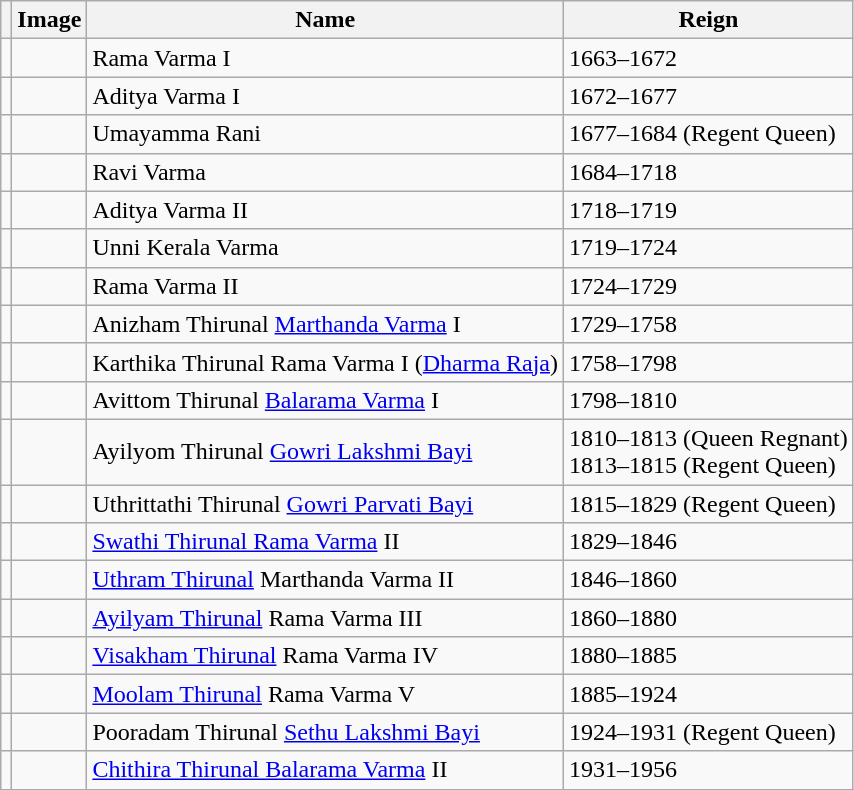<table class="wikitable">
<tr>
<th></th>
<th>Image</th>
<th>Name</th>
<th>Reign</th>
</tr>
<tr>
<td></td>
<td></td>
<td>Rama Varma I</td>
<td>1663–1672</td>
</tr>
<tr>
<td></td>
<td></td>
<td>Aditya Varma I</td>
<td>1672–1677</td>
</tr>
<tr>
<td></td>
<td></td>
<td>Umayamma Rani</td>
<td>1677–1684 (Regent Queen)</td>
</tr>
<tr>
<td></td>
<td></td>
<td>Ravi Varma</td>
<td>1684–1718</td>
</tr>
<tr>
<td></td>
<td></td>
<td>Aditya Varma II</td>
<td>1718–1719</td>
</tr>
<tr>
<td></td>
<td></td>
<td>Unni Kerala Varma</td>
<td>1719–1724</td>
</tr>
<tr>
<td></td>
<td></td>
<td>Rama Varma II</td>
<td>1724–1729</td>
</tr>
<tr>
<td></td>
<td></td>
<td>Anizham Thirunal <a href='#'>Marthanda Varma</a> I</td>
<td>1729–1758</td>
</tr>
<tr>
<td></td>
<td></td>
<td>Karthika Thirunal Rama Varma I (<a href='#'>Dharma Raja</a>)</td>
<td>1758–1798</td>
</tr>
<tr>
<td></td>
<td></td>
<td>Avittom Thirunal <a href='#'>Balarama Varma</a> I</td>
<td>1798–1810</td>
</tr>
<tr>
<td></td>
<td></td>
<td>Ayilyom Thirunal <a href='#'>Gowri Lakshmi Bayi</a></td>
<td>1810–1813 (Queen Regnant)<br> 1813–1815 (Regent Queen)</td>
</tr>
<tr>
<td></td>
<td></td>
<td>Uthrittathi Thirunal <a href='#'>Gowri Parvati Bayi</a></td>
<td>1815–1829 (Regent Queen)</td>
</tr>
<tr>
<td></td>
<td></td>
<td><a href='#'>Swathi Thirunal Rama Varma</a> II</td>
<td>1829–1846</td>
</tr>
<tr>
<td></td>
<td></td>
<td><a href='#'>Uthram Thirunal</a> Marthanda Varma II</td>
<td>1846–1860</td>
</tr>
<tr>
<td></td>
<td></td>
<td><a href='#'>Ayilyam Thirunal</a> Rama Varma III</td>
<td>1860–1880</td>
</tr>
<tr>
<td></td>
<td></td>
<td><a href='#'>Visakham Thirunal</a> Rama Varma IV</td>
<td>1880–1885</td>
</tr>
<tr>
<td></td>
<td></td>
<td><a href='#'>Moolam Thirunal</a> Rama Varma V</td>
<td>1885–1924</td>
</tr>
<tr>
<td></td>
<td></td>
<td>Pooradam Thirunal <a href='#'>Sethu Lakshmi Bayi</a></td>
<td>1924–1931 (Regent Queen)</td>
</tr>
<tr>
<td></td>
<td></td>
<td><a href='#'>Chithira Thirunal Balarama Varma</a> II</td>
<td>1931–1956</td>
</tr>
</table>
